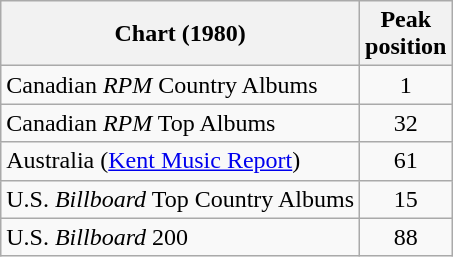<table class="wikitable">
<tr>
<th>Chart (1980)</th>
<th>Peak<br>position</th>
</tr>
<tr>
<td>Canadian <em>RPM</em> Country Albums</td>
<td align="center">1</td>
</tr>
<tr>
<td>Canadian <em>RPM</em> Top Albums</td>
<td align="center">32</td>
</tr>
<tr>
<td>Australia (<a href='#'>Kent Music Report</a>)</td>
<td style="text-align:center;">61</td>
</tr>
<tr>
<td>U.S. <em>Billboard</em> Top Country Albums</td>
<td align="center">15</td>
</tr>
<tr>
<td>U.S. <em>Billboard</em> 200</td>
<td align="center">88</td>
</tr>
</table>
